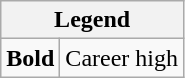<table class="wikitable mw-collapsible mw-collapsed">
<tr>
<th colspan="2">Legend</th>
</tr>
<tr>
<td><strong>Bold</strong></td>
<td>Career high</td>
</tr>
</table>
